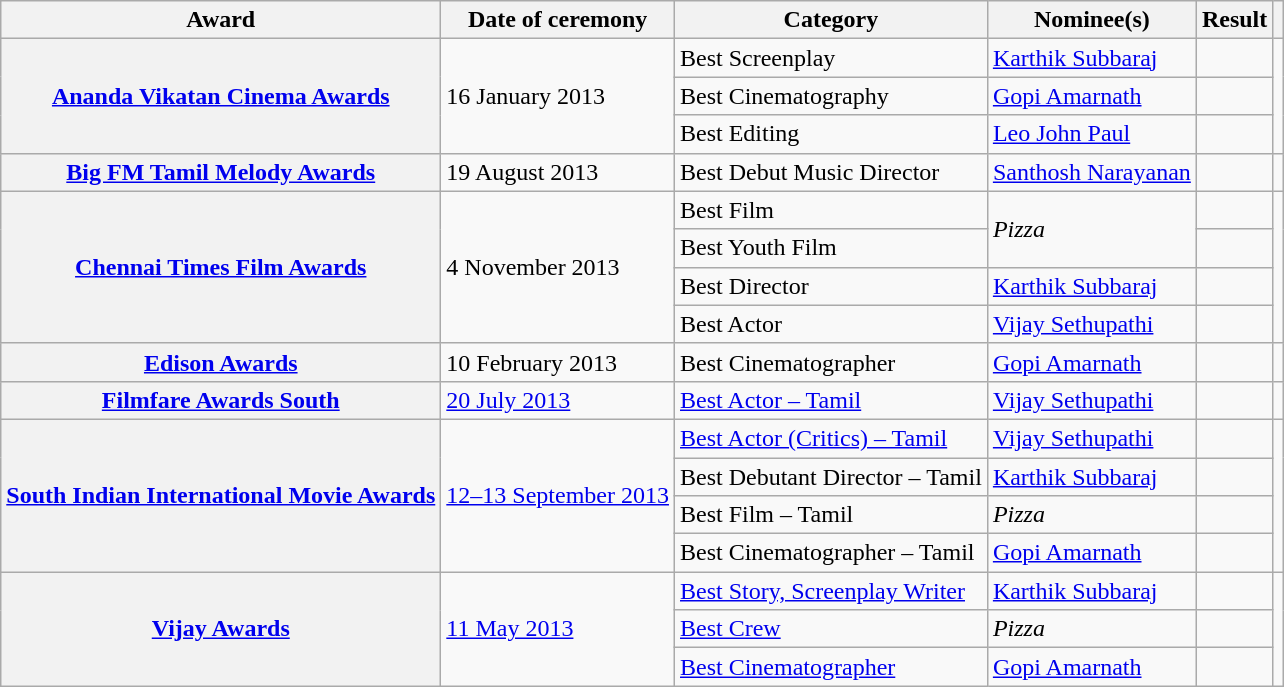<table class="wikitable plainrowheaders sortable">
<tr>
<th scope="col">Award</th>
<th scope="col">Date of ceremony</th>
<th scope="col">Category</th>
<th scope="col">Nominee(s)</th>
<th scope="col" class="unsortable">Result</th>
<th scope="col" class="unsortable"></th>
</tr>
<tr>
<th scope="row" rowspan="3"><a href='#'>Ananda Vikatan Cinema Awards</a></th>
<td rowspan="3">16 January 2013</td>
<td>Best Screenplay</td>
<td><a href='#'>Karthik Subbaraj</a></td>
<td></td>
<td rowspan="3" style="text-align: center;"><br></td>
</tr>
<tr>
<td>Best Cinematography</td>
<td><a href='#'>Gopi Amarnath</a></td>
<td></td>
</tr>
<tr>
<td>Best Editing</td>
<td><a href='#'>Leo John Paul</a></td>
<td></td>
</tr>
<tr>
<th scope="row"><a href='#'>Big FM Tamil Melody Awards</a></th>
<td>19 August 2013</td>
<td>Best Debut Music Director</td>
<td><a href='#'>Santhosh Narayanan</a></td>
<td></td>
<td style="text-align: center;"><br></td>
</tr>
<tr>
<th scope="row" rowspan="4"><a href='#'>Chennai Times Film Awards</a></th>
<td rowspan="4">4 November 2013</td>
<td>Best Film</td>
<td rowspan="2"><em>Pizza</em></td>
<td></td>
<td rowspan="4" style="text-align: center;"><br></td>
</tr>
<tr>
<td>Best Youth Film</td>
<td></td>
</tr>
<tr>
<td>Best Director</td>
<td><a href='#'>Karthik Subbaraj</a></td>
<td></td>
</tr>
<tr>
<td>Best Actor</td>
<td><a href='#'>Vijay Sethupathi</a></td>
<td></td>
</tr>
<tr>
<th scope="row"><a href='#'>Edison Awards</a></th>
<td>10 February 2013</td>
<td>Best Cinematographer</td>
<td><a href='#'>Gopi Amarnath</a></td>
<td></td>
<td style="text-align: center;"><br></td>
</tr>
<tr>
<th scope="row"><a href='#'>Filmfare Awards South</a></th>
<td><a href='#'>20 July 2013</a></td>
<td><a href='#'>Best Actor – Tamil</a></td>
<td><a href='#'>Vijay Sethupathi</a></td>
<td></td>
<td style="text-align: center;"><br></td>
</tr>
<tr>
<th scope="row" rowspan="4"><a href='#'>South Indian International Movie Awards</a></th>
<td rowspan="4"><a href='#'>12–13 September 2013</a></td>
<td><a href='#'>Best Actor (Critics) – Tamil</a></td>
<td><a href='#'>Vijay Sethupathi</a></td>
<td></td>
<td rowspan="4" style="text-align: center;"><br><br><br></td>
</tr>
<tr>
<td>Best Debutant Director – Tamil</td>
<td><a href='#'>Karthik Subbaraj</a></td>
<td></td>
</tr>
<tr>
<td>Best Film – Tamil</td>
<td><em>Pizza</em></td>
<td></td>
</tr>
<tr>
<td>Best Cinematographer – Tamil</td>
<td><a href='#'>Gopi Amarnath</a></td>
<td></td>
</tr>
<tr>
<th scope="row" rowspan="3"><a href='#'>Vijay Awards</a></th>
<td rowspan="3"><a href='#'>11 May 2013</a></td>
<td><a href='#'>Best Story, Screenplay Writer</a></td>
<td><a href='#'>Karthik Subbaraj</a></td>
<td></td>
<td rowspan="3" style="text-align: center;"><br><br><br></td>
</tr>
<tr>
<td><a href='#'>Best Crew</a></td>
<td><em>Pizza</em></td>
<td></td>
</tr>
<tr>
<td><a href='#'>Best Cinematographer</a></td>
<td><a href='#'>Gopi Amarnath</a></td>
<td></td>
</tr>
</table>
